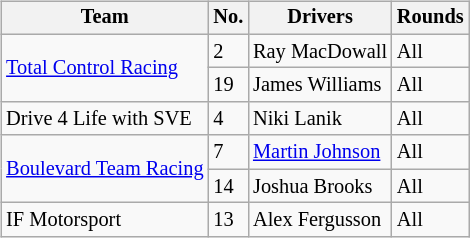<table>
<tr>
<td><br><table class="wikitable" style="font-size: 85%;">
<tr>
<th>Team</th>
<th>No.</th>
<th>Drivers</th>
<th>Rounds</th>
</tr>
<tr>
<td rowspan=2><a href='#'>Total Control Racing</a></td>
<td>2</td>
<td> Ray MacDowall</td>
<td>All</td>
</tr>
<tr>
<td>19</td>
<td> James Williams</td>
<td>All</td>
</tr>
<tr>
<td>Drive 4 Life with SVE</td>
<td>4</td>
<td> Niki Lanik</td>
<td>All</td>
</tr>
<tr>
<td rowspan=2><a href='#'>Boulevard Team Racing</a></td>
<td>7</td>
<td> <a href='#'>Martin Johnson</a></td>
<td>All</td>
</tr>
<tr>
<td>14</td>
<td> Joshua Brooks</td>
<td>All</td>
</tr>
<tr>
<td>IF Motorsport</td>
<td>13</td>
<td> Alex Fergusson</td>
<td>All</td>
</tr>
</table>
</td>
</tr>
</table>
